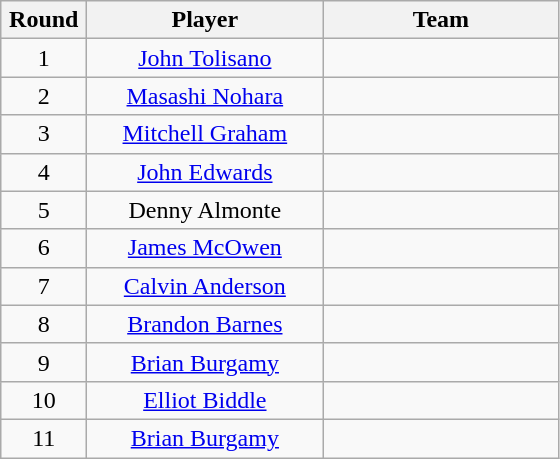<table class="wikitable" style="text-align:center;">
<tr>
<th scope="col" width=50>Round</th>
<th scope="col" width=150>Player</th>
<th scope="col" width=150>Team</th>
</tr>
<tr>
<td>1</td>
<td><a href='#'>John Tolisano</a></td>
<td></td>
</tr>
<tr>
<td>2</td>
<td><a href='#'>Masashi Nohara</a></td>
<td></td>
</tr>
<tr>
<td>3</td>
<td><a href='#'>Mitchell Graham</a></td>
<td></td>
</tr>
<tr>
<td>4</td>
<td><a href='#'>John Edwards</a></td>
<td></td>
</tr>
<tr>
<td>5</td>
<td>Denny Almonte</td>
<td></td>
</tr>
<tr>
<td>6</td>
<td><a href='#'>James McOwen</a></td>
<td></td>
</tr>
<tr>
<td>7</td>
<td><a href='#'>Calvin Anderson</a></td>
<td></td>
</tr>
<tr>
<td>8</td>
<td><a href='#'>Brandon Barnes</a></td>
<td></td>
</tr>
<tr>
<td>9</td>
<td><a href='#'>Brian Burgamy</a></td>
<td></td>
</tr>
<tr>
<td>10</td>
<td><a href='#'>Elliot Biddle</a></td>
<td></td>
</tr>
<tr>
<td>11</td>
<td><a href='#'>Brian Burgamy</a></td>
<td></td>
</tr>
</table>
